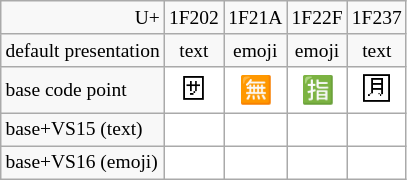<table class="wikitable nounderlines" style="border-collapse:collapse;background:#FFFFFF;font-size:large;text-align:center">
<tr style="background:#F8F8F8;font-size:small">
<td style="text-align:right">U+</td>
<td>1F202</td>
<td>1F21A</td>
<td>1F22F</td>
<td>1F237</td>
</tr>
<tr style="background:#F8F8F8;font-size:small">
<td style="text-align:left">default presentation</td>
<td>text</td>
<td>emoji</td>
<td>emoji</td>
<td>text</td>
</tr>
<tr>
<td style="background:#F8F8F8;font-size:small;text-align:left">base code point</td>
<td>🈂</td>
<td>🈚</td>
<td>🈯</td>
<td>🈷</td>
</tr>
<tr>
<td style="background:#F8F8F8;font-size:small;text-align:left">base+VS15 (text)</td>
<td></td>
<td></td>
<td></td>
<td></td>
</tr>
<tr>
<td style="background:#F8F8F8;font-size:small;text-align:left">base+VS16 (emoji)</td>
<td></td>
<td></td>
<td></td>
<td></td>
</tr>
</table>
